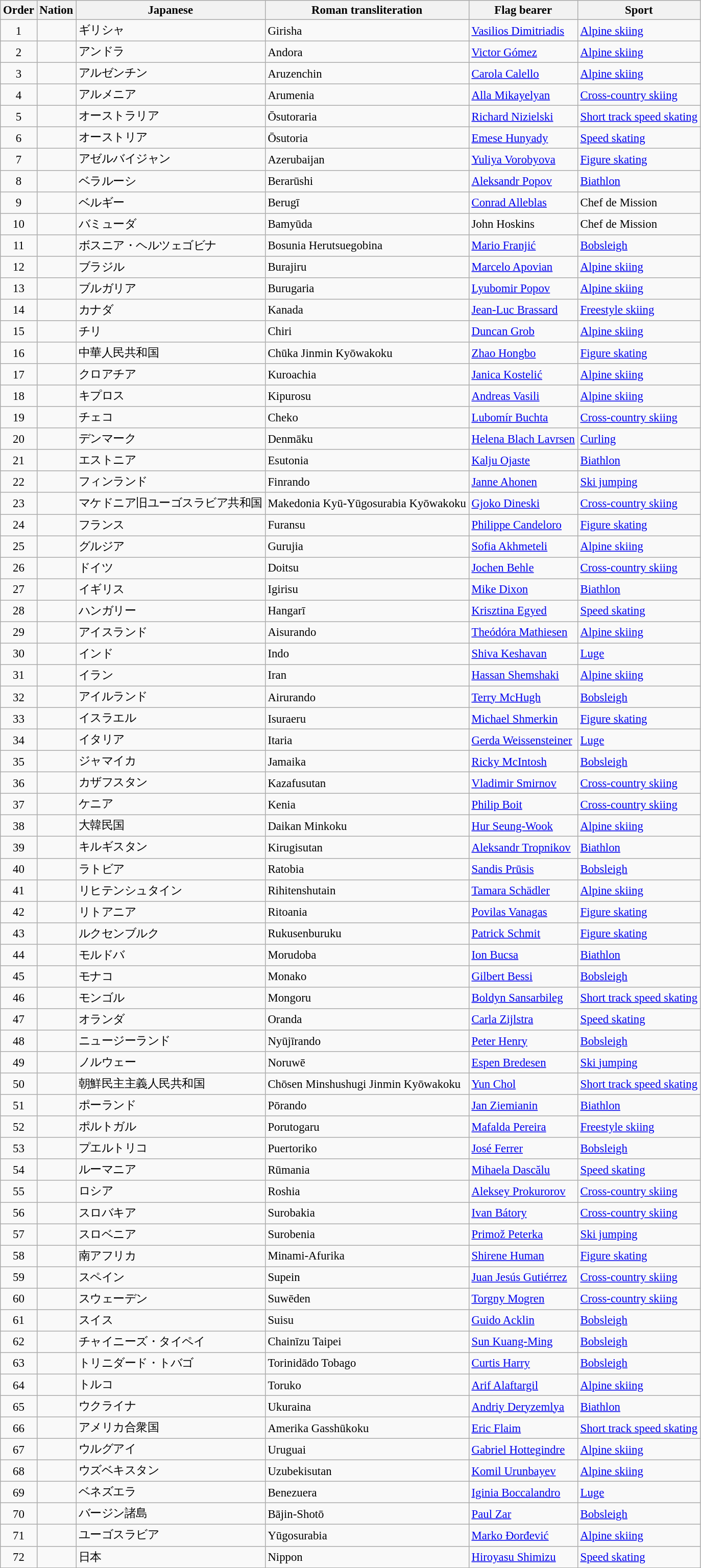<table class= "wikitable sortable" style=" font-size: 95%">
<tr>
<th>Order</th>
<th>Nation</th>
<th>Japanese</th>
<th>Roman transliteration</th>
<th>Flag bearer</th>
<th>Sport</th>
</tr>
<tr>
<td align=center>1</td>
<td></td>
<td>ギリシャ</td>
<td>Girisha</td>
<td><a href='#'>Vasilios Dimitriadis</a></td>
<td><a href='#'>Alpine skiing</a></td>
</tr>
<tr>
<td align=center>2</td>
<td></td>
<td>アンドラ</td>
<td>Andora</td>
<td><a href='#'>Victor Gómez</a></td>
<td><a href='#'>Alpine skiing</a></td>
</tr>
<tr>
<td align=center>3</td>
<td></td>
<td>アルゼンチン</td>
<td>Aruzenchin</td>
<td><a href='#'>Carola Calello</a></td>
<td><a href='#'>Alpine skiing</a></td>
</tr>
<tr>
<td align=center>4</td>
<td></td>
<td>アルメニア</td>
<td>Arumenia</td>
<td><a href='#'>Alla Mikayelyan</a></td>
<td><a href='#'>Cross-country skiing</a></td>
</tr>
<tr>
<td align=center>5</td>
<td></td>
<td>オーストラリア</td>
<td>Ōsutoraria</td>
<td><a href='#'>Richard Nizielski</a></td>
<td><a href='#'>Short track speed skating</a></td>
</tr>
<tr>
<td align=center>6</td>
<td></td>
<td>オーストリア</td>
<td>Ōsutoria</td>
<td><a href='#'>Emese Hunyady</a></td>
<td><a href='#'>Speed skating</a></td>
</tr>
<tr>
<td align=center>7</td>
<td></td>
<td>アゼルバイジャン</td>
<td>Azerubaijan</td>
<td><a href='#'>Yuliya Vorobyova</a></td>
<td><a href='#'>Figure skating</a></td>
</tr>
<tr>
<td align=center>8</td>
<td></td>
<td>ベラルーシ</td>
<td>Berarūshi</td>
<td><a href='#'>Aleksandr Popov</a></td>
<td><a href='#'>Biathlon</a></td>
</tr>
<tr>
<td align=center>9</td>
<td></td>
<td>ベルギー</td>
<td>Berugī</td>
<td><a href='#'>Conrad Alleblas</a></td>
<td>Chef de Mission</td>
</tr>
<tr>
<td align=center>10</td>
<td></td>
<td>バミューダ</td>
<td>Bamyūda</td>
<td>John Hoskins</td>
<td>Chef de Mission</td>
</tr>
<tr>
<td align=center>11</td>
<td></td>
<td>ボスニア・ヘルツェゴビナ</td>
<td>Bosunia Herutsuegobina</td>
<td><a href='#'>Mario Franjić</a></td>
<td><a href='#'>Bobsleigh</a></td>
</tr>
<tr>
<td align=center>12</td>
<td></td>
<td>ブラジル</td>
<td>Burajiru</td>
<td><a href='#'>Marcelo Apovian</a></td>
<td><a href='#'>Alpine skiing</a></td>
</tr>
<tr>
<td align=center>13</td>
<td></td>
<td>ブルガリア</td>
<td>Burugaria</td>
<td><a href='#'>Lyubomir Popov</a></td>
<td><a href='#'>Alpine skiing</a></td>
</tr>
<tr>
<td align=center>14</td>
<td></td>
<td>カナダ</td>
<td>Kanada</td>
<td><a href='#'>Jean-Luc Brassard</a></td>
<td><a href='#'>Freestyle skiing</a></td>
</tr>
<tr>
<td align=center>15</td>
<td></td>
<td>チリ</td>
<td>Chiri</td>
<td><a href='#'>Duncan Grob</a></td>
<td><a href='#'>Alpine skiing</a></td>
</tr>
<tr>
<td align=center>16</td>
<td></td>
<td>中華人民共和国</td>
<td>Chūka Jinmin Kyōwakoku</td>
<td><a href='#'>Zhao Hongbo</a></td>
<td><a href='#'>Figure skating</a></td>
</tr>
<tr>
<td align=center>17</td>
<td></td>
<td>クロアチア</td>
<td>Kuroachia</td>
<td><a href='#'>Janica Kostelić</a></td>
<td><a href='#'>Alpine skiing</a></td>
</tr>
<tr>
<td align=center>18</td>
<td></td>
<td>キプロス</td>
<td>Kipurosu</td>
<td><a href='#'>Andreas Vasili</a></td>
<td><a href='#'>Alpine skiing</a></td>
</tr>
<tr>
<td align=center>19</td>
<td></td>
<td>チェコ</td>
<td>Cheko</td>
<td><a href='#'>Lubomír Buchta</a></td>
<td><a href='#'>Cross-country skiing</a></td>
</tr>
<tr>
<td align=center>20</td>
<td></td>
<td>デンマーク</td>
<td>Denmāku</td>
<td><a href='#'>Helena Blach Lavrsen</a></td>
<td><a href='#'>Curling</a></td>
</tr>
<tr>
<td align=center>21</td>
<td></td>
<td>エストニア</td>
<td>Esutonia</td>
<td><a href='#'>Kalju Ojaste</a></td>
<td><a href='#'>Biathlon</a></td>
</tr>
<tr>
<td align=center>22</td>
<td></td>
<td>フィンランド</td>
<td>Finrando</td>
<td><a href='#'>Janne Ahonen</a></td>
<td><a href='#'>Ski jumping</a></td>
</tr>
<tr>
<td align=center>23</td>
<td></td>
<td>マケドニア旧ユーゴスラビア共和国</td>
<td>Makedonia Kyū-Yūgosurabia Kyōwakoku</td>
<td><a href='#'>Gjoko Dineski</a></td>
<td><a href='#'>Cross-country skiing</a></td>
</tr>
<tr>
<td align=center>24</td>
<td></td>
<td>フランス</td>
<td>Furansu</td>
<td><a href='#'>Philippe Candeloro</a></td>
<td><a href='#'>Figure skating</a></td>
</tr>
<tr>
<td align=center>25</td>
<td></td>
<td>グルジア</td>
<td>Gurujia</td>
<td><a href='#'>Sofia Akhmeteli</a></td>
<td><a href='#'>Alpine skiing</a></td>
</tr>
<tr>
<td align=center>26</td>
<td></td>
<td>ドイツ</td>
<td>Doitsu</td>
<td><a href='#'>Jochen Behle</a></td>
<td><a href='#'>Cross-country skiing</a></td>
</tr>
<tr>
<td align=center>27</td>
<td></td>
<td>イギリス</td>
<td>Igirisu</td>
<td><a href='#'>Mike Dixon</a></td>
<td><a href='#'>Biathlon</a></td>
</tr>
<tr>
<td align=center>28</td>
<td></td>
<td>ハンガリー</td>
<td>Hangarī</td>
<td><a href='#'>Krisztina Egyed</a></td>
<td><a href='#'>Speed skating</a></td>
</tr>
<tr>
<td align=center>29</td>
<td></td>
<td>アイスランド</td>
<td>Aisurando</td>
<td><a href='#'>Theódóra Mathiesen</a></td>
<td><a href='#'>Alpine skiing</a></td>
</tr>
<tr>
<td align=center>30</td>
<td></td>
<td>インド</td>
<td>Indo</td>
<td><a href='#'>Shiva Keshavan</a></td>
<td><a href='#'>Luge</a></td>
</tr>
<tr>
<td align=center>31</td>
<td></td>
<td>イラン</td>
<td>Iran</td>
<td><a href='#'>Hassan Shemshaki</a></td>
<td><a href='#'>Alpine skiing</a></td>
</tr>
<tr>
<td align=center>32</td>
<td></td>
<td>アイルランド</td>
<td>Airurando</td>
<td><a href='#'>Terry McHugh</a></td>
<td><a href='#'>Bobsleigh</a></td>
</tr>
<tr>
<td align=center>33</td>
<td></td>
<td>イスラエル</td>
<td>Isuraeru</td>
<td><a href='#'>Michael Shmerkin</a></td>
<td><a href='#'>Figure skating</a></td>
</tr>
<tr>
<td align=center>34</td>
<td></td>
<td>イタリア</td>
<td>Itaria</td>
<td><a href='#'>Gerda Weissensteiner</a></td>
<td><a href='#'>Luge</a></td>
</tr>
<tr>
<td align=center>35</td>
<td></td>
<td>ジャマイカ</td>
<td>Jamaika</td>
<td><a href='#'>Ricky McIntosh</a></td>
<td><a href='#'>Bobsleigh</a></td>
</tr>
<tr>
<td align=center>36</td>
<td></td>
<td>カザフスタン</td>
<td>Kazafusutan</td>
<td><a href='#'>Vladimir Smirnov</a></td>
<td><a href='#'>Cross-country skiing</a></td>
</tr>
<tr>
<td align=center>37</td>
<td></td>
<td>ケニア</td>
<td>Kenia</td>
<td><a href='#'>Philip Boit</a></td>
<td><a href='#'>Cross-country skiing</a></td>
</tr>
<tr>
<td align=center>38</td>
<td></td>
<td>大韓民国</td>
<td>Daikan Minkoku</td>
<td><a href='#'>Hur Seung-Wook</a></td>
<td><a href='#'>Alpine skiing</a></td>
</tr>
<tr>
<td align=center>39</td>
<td></td>
<td>キルギスタン</td>
<td>Kirugisutan</td>
<td><a href='#'>Aleksandr Tropnikov</a></td>
<td><a href='#'>Biathlon</a></td>
</tr>
<tr>
<td align=center>40</td>
<td></td>
<td>ラトビア</td>
<td>Ratobia</td>
<td><a href='#'>Sandis Prūsis</a></td>
<td><a href='#'>Bobsleigh</a></td>
</tr>
<tr>
<td align=center>41</td>
<td></td>
<td>リヒテンシュタイン</td>
<td>Rihitenshutain</td>
<td><a href='#'>Tamara Schädler</a></td>
<td><a href='#'>Alpine skiing</a></td>
</tr>
<tr>
<td align=center>42</td>
<td></td>
<td>リトアニア</td>
<td>Ritoania</td>
<td><a href='#'>Povilas Vanagas</a></td>
<td><a href='#'>Figure skating</a></td>
</tr>
<tr>
<td align=center>43</td>
<td></td>
<td>ルクセンブルク</td>
<td>Rukusenburuku</td>
<td><a href='#'>Patrick Schmit</a></td>
<td><a href='#'>Figure skating</a></td>
</tr>
<tr>
<td align=center>44</td>
<td></td>
<td>モルドバ</td>
<td>Morudoba</td>
<td><a href='#'>Ion Bucsa</a></td>
<td><a href='#'>Biathlon</a></td>
</tr>
<tr>
<td align=center>45</td>
<td></td>
<td>モナコ</td>
<td>Monako</td>
<td><a href='#'>Gilbert Bessi</a></td>
<td><a href='#'>Bobsleigh</a></td>
</tr>
<tr>
<td align=center>46</td>
<td></td>
<td>モンゴル</td>
<td>Mongoru</td>
<td><a href='#'>Boldyn Sansarbileg</a></td>
<td><a href='#'>Short track speed skating</a></td>
</tr>
<tr>
<td align=center>47</td>
<td></td>
<td>オランダ</td>
<td>Oranda</td>
<td><a href='#'>Carla Zijlstra</a></td>
<td><a href='#'>Speed skating</a></td>
</tr>
<tr>
<td align=center>48</td>
<td></td>
<td>ニュージーランド</td>
<td>Nyūjīrando</td>
<td><a href='#'>Peter Henry</a></td>
<td><a href='#'>Bobsleigh</a></td>
</tr>
<tr>
<td align=center>49</td>
<td></td>
<td>ノルウェー</td>
<td>Noruwē</td>
<td><a href='#'>Espen Bredesen</a></td>
<td><a href='#'>Ski jumping</a></td>
</tr>
<tr>
<td align=center>50</td>
<td></td>
<td>朝鮮民主主義人民共和国</td>
<td>Chōsen Minshushugi Jinmin Kyōwakoku</td>
<td><a href='#'>Yun Chol</a></td>
<td><a href='#'>Short track speed skating</a></td>
</tr>
<tr>
<td align=center>51</td>
<td></td>
<td>ポーランド</td>
<td>Pōrando</td>
<td><a href='#'>Jan Ziemianin</a></td>
<td><a href='#'>Biathlon</a></td>
</tr>
<tr>
<td align=center>52</td>
<td></td>
<td>ポルトガル</td>
<td>Porutogaru</td>
<td><a href='#'>Mafalda Pereira</a></td>
<td><a href='#'>Freestyle skiing</a></td>
</tr>
<tr>
<td align=center>53</td>
<td></td>
<td>プエルトリコ</td>
<td>Puertoriko</td>
<td><a href='#'>José Ferrer</a></td>
<td><a href='#'>Bobsleigh</a></td>
</tr>
<tr>
<td align=center>54</td>
<td></td>
<td>ルーマニア</td>
<td>Rūmania</td>
<td><a href='#'>Mihaela Dascălu</a></td>
<td><a href='#'>Speed skating</a></td>
</tr>
<tr>
<td align=center>55</td>
<td></td>
<td>ロシア</td>
<td>Roshia</td>
<td><a href='#'>Aleksey Prokurorov</a></td>
<td><a href='#'>Cross-country skiing</a></td>
</tr>
<tr>
<td align=center>56</td>
<td></td>
<td>スロバキア</td>
<td>Surobakia</td>
<td><a href='#'>Ivan Bátory</a></td>
<td><a href='#'>Cross-country skiing</a></td>
</tr>
<tr>
<td align=center>57</td>
<td></td>
<td>スロベニア</td>
<td>Surobenia</td>
<td><a href='#'>Primož Peterka</a></td>
<td><a href='#'>Ski jumping</a></td>
</tr>
<tr>
<td align=center>58</td>
<td></td>
<td>南アフリカ</td>
<td>Minami-Afurika</td>
<td><a href='#'>Shirene Human</a></td>
<td><a href='#'>Figure skating</a></td>
</tr>
<tr>
<td align=center>59</td>
<td></td>
<td>スペイン</td>
<td>Supein</td>
<td><a href='#'>Juan Jesús Gutiérrez</a></td>
<td><a href='#'>Cross-country skiing</a></td>
</tr>
<tr>
<td align=center>60</td>
<td></td>
<td>スウェーデン</td>
<td>Suwēden</td>
<td><a href='#'>Torgny Mogren</a></td>
<td><a href='#'>Cross-country skiing</a></td>
</tr>
<tr>
<td align=center>61</td>
<td></td>
<td>スイス</td>
<td>Suisu</td>
<td><a href='#'>Guido Acklin</a></td>
<td><a href='#'>Bobsleigh</a></td>
</tr>
<tr>
<td align=center>62</td>
<td></td>
<td>チャイニーズ・タイペイ</td>
<td>Chainīzu Taipei</td>
<td><a href='#'>Sun Kuang-Ming</a></td>
<td><a href='#'>Bobsleigh</a></td>
</tr>
<tr>
<td align=center>63</td>
<td></td>
<td>トリニダード・トバゴ</td>
<td>Torinidādo Tobago</td>
<td><a href='#'>Curtis Harry</a></td>
<td><a href='#'>Bobsleigh</a></td>
</tr>
<tr>
<td align=center>64</td>
<td></td>
<td>トルコ</td>
<td>Toruko</td>
<td><a href='#'>Arif Alaftargil</a></td>
<td><a href='#'>Alpine skiing</a></td>
</tr>
<tr>
<td align=center>65</td>
<td></td>
<td>ウクライナ</td>
<td>Ukuraina</td>
<td><a href='#'>Andriy Deryzemlya</a></td>
<td><a href='#'>Biathlon</a></td>
</tr>
<tr>
<td align=center>66</td>
<td></td>
<td>アメリカ合衆国</td>
<td>Amerika Gasshūkoku</td>
<td><a href='#'>Eric Flaim</a></td>
<td><a href='#'>Short track speed skating</a></td>
</tr>
<tr>
<td align=center>67</td>
<td></td>
<td>ウルグアイ</td>
<td>Uruguai</td>
<td><a href='#'>Gabriel Hottegindre</a></td>
<td><a href='#'>Alpine skiing</a></td>
</tr>
<tr>
<td align=center>68</td>
<td></td>
<td>ウズベキスタン</td>
<td>Uzubekisutan</td>
<td><a href='#'>Komil Urunbayev</a></td>
<td><a href='#'>Alpine skiing</a></td>
</tr>
<tr>
<td align=center>69</td>
<td></td>
<td>ベネズエラ</td>
<td>Benezuera</td>
<td><a href='#'>Iginia Boccalandro</a></td>
<td><a href='#'>Luge</a></td>
</tr>
<tr>
<td align=center>70</td>
<td></td>
<td>バージン諸島</td>
<td>Bājin-Shotō</td>
<td><a href='#'>Paul Zar</a></td>
<td><a href='#'>Bobsleigh</a></td>
</tr>
<tr>
<td align=center>71</td>
<td></td>
<td>ユーゴスラビア</td>
<td>Yūgosurabia</td>
<td><a href='#'>Marko Đorđević</a></td>
<td><a href='#'>Alpine skiing</a></td>
</tr>
<tr>
<td align=center>72</td>
<td></td>
<td>日本</td>
<td>Nippon</td>
<td><a href='#'>Hiroyasu Shimizu</a></td>
<td><a href='#'>Speed skating</a></td>
</tr>
</table>
